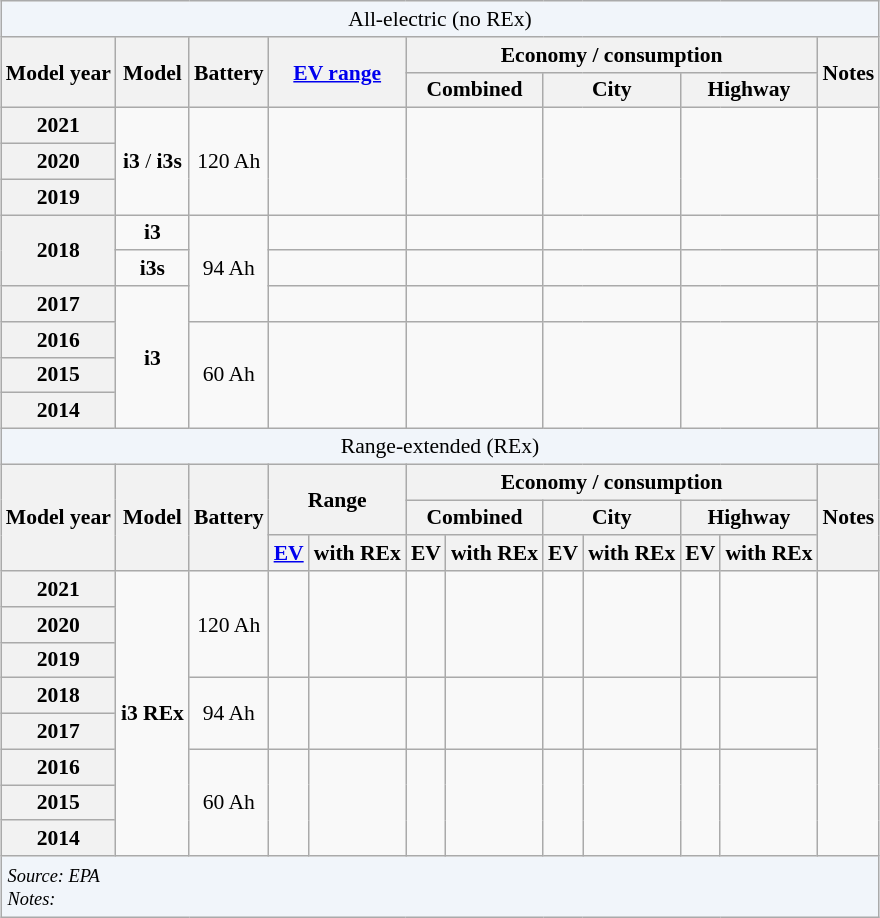<table class="wikitable" style="margin: 1em auto 1em auto; text-align: center; font-size:90%;">
<tr>
<td colspan="12" style="background:#f1f5fa;">All-electric (no REx)</td>
</tr>
<tr>
<th rowspan=2>Model year</th>
<th rowspan=2>Model</th>
<th rowspan=2>Battery</th>
<th rowspan=2 colspan=2><a href='#'>EV range</a></th>
<th colspan=6>Economy / consumption</th>
<th rowspan=2>Notes</th>
</tr>
<tr>
<th colspan=2>Combined</th>
<th colspan=2>City</th>
<th colspan=2>Highway</th>
</tr>
<tr>
<th>2021</th>
<td rowspan=3><strong>i3</strong> / <strong>i3s</strong></td>
<td rowspan=3>120 Ah</td>
<td rowspan=3 colspan=2></td>
<td rowspan=3 colspan=2></td>
<td rowspan=3 colspan=2></td>
<td rowspan=3 colspan=2></td>
<td rowspan=3></td>
</tr>
<tr>
<th>2020</th>
</tr>
<tr>
<th>2019</th>
</tr>
<tr>
<th rowspan=2>2018</th>
<td><strong>i3</strong></td>
<td rowspan=3>94 Ah</td>
<td colspan=2></td>
<td colspan=2></td>
<td colspan=2></td>
<td colspan=2></td>
<td></td>
</tr>
<tr>
<td><strong>i3s</strong></td>
<td colspan=2></td>
<td colspan=2></td>
<td colspan=2></td>
<td colspan=2></td>
<td></td>
</tr>
<tr>
<th>2017</th>
<td rowspan=4><strong>i3</strong></td>
<td colspan=2></td>
<td colspan=2></td>
<td colspan=2></td>
<td colspan=2></td>
<td></td>
</tr>
<tr>
<th>2016</th>
<td rowspan=3>60 Ah</td>
<td rowspan=3 colspan=2></td>
<td rowspan=3 colspan=2></td>
<td rowspan=3 colspan=2></td>
<td rowspan=3 colspan=2></td>
<td rowspan=3></td>
</tr>
<tr>
<th>2015</th>
</tr>
<tr>
<th>2014</th>
</tr>
<tr>
<td colspan="12" style="background:#f1f5fa;">Range-extended (REx)</td>
</tr>
<tr>
<th rowspan=3>Model year</th>
<th rowspan=3>Model</th>
<th rowspan=3>Battery</th>
<th rowspan=2 colspan=2>Range</th>
<th colspan=6>Economy / consumption</th>
<th rowspan=3>Notes</th>
</tr>
<tr>
<th colspan=2>Combined</th>
<th colspan=2>City</th>
<th colspan=2>Highway</th>
</tr>
<tr>
<th><a href='#'>EV</a></th>
<th>with REx</th>
<th>EV</th>
<th>with REx</th>
<th>EV</th>
<th>with REx</th>
<th>EV</th>
<th>with REx</th>
</tr>
<tr>
<th>2021</th>
<td rowspan=8><strong>i3 REx</strong></td>
<td rowspan=3>120 Ah</td>
<td rowspan=3></td>
<td rowspan=3></td>
<td rowspan=3></td>
<td rowspan=3></td>
<td rowspan=3></td>
<td rowspan=3></td>
<td rowspan=3></td>
<td rowspan=3></td>
<td rowspan=8></td>
</tr>
<tr>
<th>2020</th>
</tr>
<tr>
<th>2019</th>
</tr>
<tr>
<th>2018</th>
<td rowspan=2>94 Ah</td>
<td rowspan=2></td>
<td rowspan=2></td>
<td rowspan=2></td>
<td rowspan=2></td>
<td rowspan=2></td>
<td rowspan=2></td>
<td rowspan=2></td>
<td rowspan=2></td>
</tr>
<tr>
<th>2017</th>
</tr>
<tr>
<th>2016</th>
<td rowspan=3>60 Ah</td>
<td rowspan=3></td>
<td rowspan=3></td>
<td rowspan=3></td>
<td rowspan=3></td>
<td rowspan=3></td>
<td rowspan=3></td>
<td rowspan=3></td>
<td rowspan=3></td>
</tr>
<tr>
<th>2015</th>
</tr>
<tr>
<th>2014</th>
</tr>
<tr>
<td colspan="12" style="font-size:0.85em; background:#f1f5fa; padding:6px 2px 4px 4px; text-align:left;"><em>Source: EPA</em><br><em>Notes:</em><br></td>
</tr>
</table>
